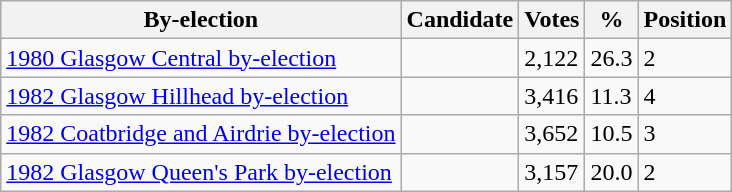<table class="wikitable sortable">
<tr>
<th>By-election</th>
<th>Candidate</th>
<th>Votes</th>
<th>%</th>
<th>Position</th>
</tr>
<tr>
<td><a href='#'>1980 Glasgow Central by-election</a></td>
<td></td>
<td>2,122</td>
<td>26.3</td>
<td>2</td>
</tr>
<tr>
<td><a href='#'>1982 Glasgow Hillhead by-election</a></td>
<td></td>
<td>3,416</td>
<td>11.3</td>
<td>4</td>
</tr>
<tr>
<td><a href='#'>1982 Coatbridge and Airdrie by-election</a></td>
<td></td>
<td>3,652</td>
<td>10.5</td>
<td>3</td>
</tr>
<tr>
<td><a href='#'>1982 Glasgow Queen's Park by-election</a></td>
<td></td>
<td>3,157</td>
<td>20.0</td>
<td>2</td>
</tr>
</table>
